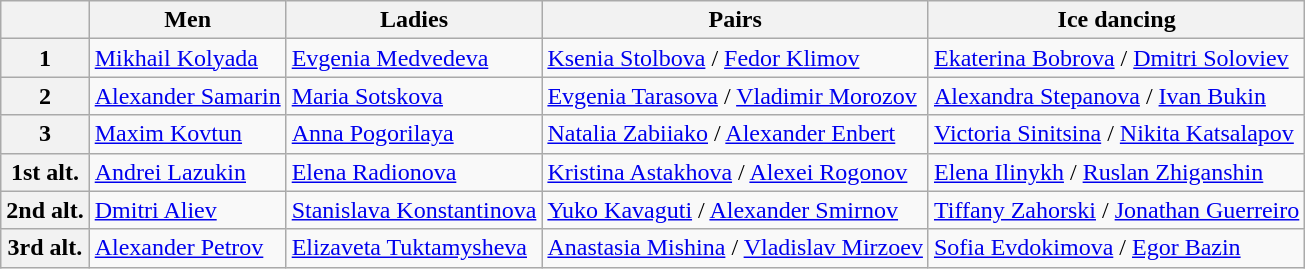<table class="wikitable">
<tr>
<th></th>
<th>Men</th>
<th>Ladies</th>
<th>Pairs</th>
<th>Ice dancing</th>
</tr>
<tr>
<th>1</th>
<td><a href='#'>Mikhail Kolyada</a></td>
<td><a href='#'>Evgenia Medvedeva</a></td>
<td><a href='#'>Ksenia Stolbova</a> / <a href='#'>Fedor Klimov</a></td>
<td><a href='#'>Ekaterina Bobrova</a> / <a href='#'>Dmitri Soloviev</a></td>
</tr>
<tr>
<th>2</th>
<td><a href='#'>Alexander Samarin</a></td>
<td><a href='#'>Maria Sotskova</a></td>
<td><a href='#'>Evgenia Tarasova</a> / <a href='#'>Vladimir Morozov</a></td>
<td><a href='#'>Alexandra Stepanova</a> / <a href='#'>Ivan Bukin</a></td>
</tr>
<tr>
<th>3</th>
<td><a href='#'>Maxim Kovtun</a></td>
<td><a href='#'>Anna Pogorilaya</a></td>
<td><a href='#'>Natalia Zabiiako</a> / <a href='#'>Alexander Enbert</a></td>
<td><a href='#'>Victoria Sinitsina</a> / <a href='#'>Nikita Katsalapov</a></td>
</tr>
<tr>
<th>1st alt.</th>
<td><a href='#'>Andrei Lazukin</a></td>
<td><a href='#'>Elena Radionova</a></td>
<td><a href='#'>Kristina Astakhova</a> / <a href='#'>Alexei Rogonov</a></td>
<td><a href='#'>Elena Ilinykh</a> / <a href='#'>Ruslan Zhiganshin</a></td>
</tr>
<tr>
<th>2nd alt.</th>
<td><a href='#'>Dmitri Aliev</a></td>
<td><a href='#'>Stanislava Konstantinova</a></td>
<td><a href='#'>Yuko Kavaguti</a> / <a href='#'>Alexander Smirnov</a></td>
<td><a href='#'>Tiffany Zahorski</a> / <a href='#'>Jonathan Guerreiro</a></td>
</tr>
<tr>
<th>3rd alt.</th>
<td><a href='#'>Alexander Petrov</a></td>
<td><a href='#'>Elizaveta Tuktamysheva</a></td>
<td><a href='#'>Anastasia Mishina</a> / <a href='#'>Vladislav Mirzoev</a></td>
<td><a href='#'>Sofia Evdokimova</a> / <a href='#'>Egor Bazin</a></td>
</tr>
</table>
